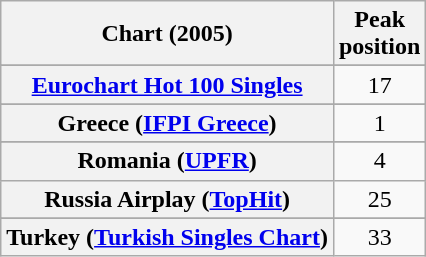<table class="wikitable plainrowheaders sortable" style="text-align:center;">
<tr>
<th scope="col">Chart (2005)</th>
<th scope="col">Peak<br>position</th>
</tr>
<tr>
</tr>
<tr>
</tr>
<tr>
</tr>
<tr>
</tr>
<tr>
<th scope="row"><a href='#'>Eurochart Hot 100 Singles</a></th>
<td>17</td>
</tr>
<tr>
</tr>
<tr>
<th scope="row">Greece (<a href='#'>IFPI Greece</a>)</th>
<td>1</td>
</tr>
<tr>
</tr>
<tr>
</tr>
<tr>
<th scope="row">Romania (<a href='#'>UPFR</a>)</th>
<td>4</td>
</tr>
<tr>
<th scope="row">Russia Airplay (<a href='#'>TopHit</a>)</th>
<td>25</td>
</tr>
<tr>
</tr>
<tr>
</tr>
<tr>
<th scope="row">Turkey (<a href='#'>Turkish Singles Chart</a>)</th>
<td style="text-align:center;">33</td>
</tr>
</table>
